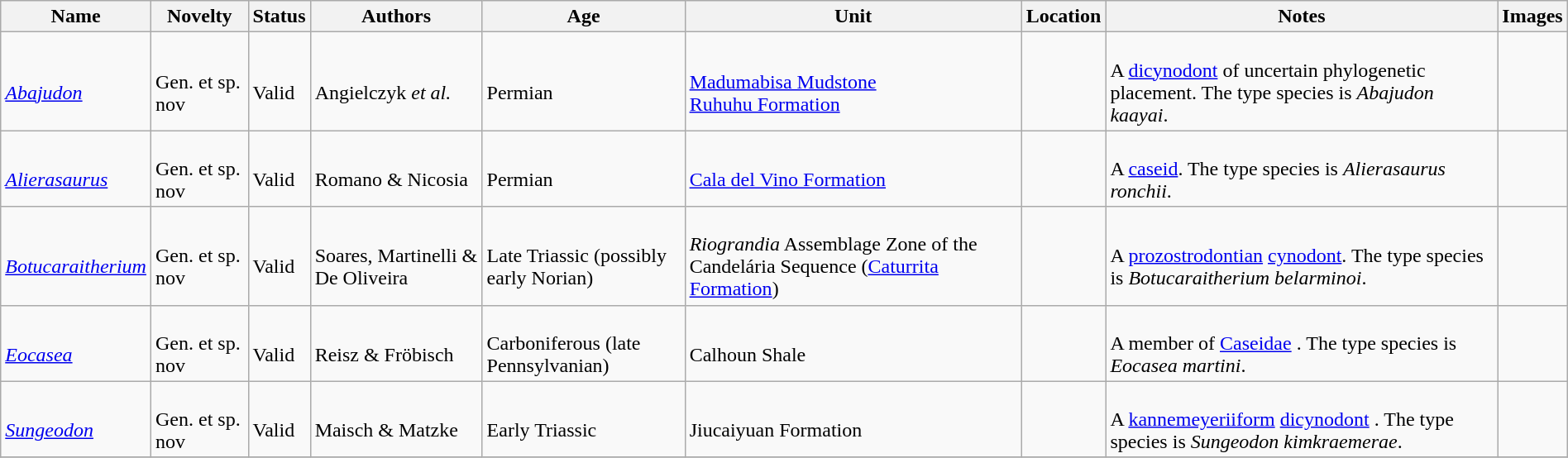<table class="wikitable sortable" align="center" width="100%">
<tr>
<th>Name</th>
<th>Novelty</th>
<th>Status</th>
<th>Authors</th>
<th>Age</th>
<th>Unit</th>
<th>Location</th>
<th>Notes</th>
<th>Images</th>
</tr>
<tr>
<td><br><em><a href='#'>Abajudon</a></em></td>
<td><br>Gen. et sp. nov</td>
<td><br>Valid</td>
<td><br>Angielczyk <em>et al.</em></td>
<td><br>Permian</td>
<td><br><a href='#'>Madumabisa Mudstone</a><br>
<a href='#'>Ruhuhu Formation</a></td>
<td><br><br>
</td>
<td><br>A <a href='#'>dicynodont</a> of uncertain phylogenetic placement. The type species is <em>Abajudon kaayai</em>.</td>
<td></td>
</tr>
<tr>
<td><br><em><a href='#'>Alierasaurus</a></em></td>
<td><br>Gen. et sp. nov</td>
<td><br>Valid</td>
<td><br>Romano & Nicosia</td>
<td><br>Permian</td>
<td><br><a href='#'>Cala del Vino Formation</a></td>
<td><br></td>
<td><br>A <a href='#'>caseid</a>. The type species is <em>Alierasaurus ronchii</em>.</td>
<td></td>
</tr>
<tr>
<td><br><em><a href='#'>Botucaraitherium</a></em></td>
<td><br>Gen. et sp. nov</td>
<td><br>Valid</td>
<td><br>Soares, Martinelli & De Oliveira</td>
<td><br>Late Triassic (possibly early Norian)</td>
<td><br><em>Riograndia</em> Assemblage Zone of the Candelária Sequence (<a href='#'>Caturrita Formation</a>)</td>
<td><br></td>
<td><br>A <a href='#'>prozostrodontian</a> <a href='#'>cynodont</a>. The type species is <em>Botucaraitherium belarminoi</em>.</td>
<td></td>
</tr>
<tr>
<td><br><em><a href='#'>Eocasea</a></em></td>
<td><br>Gen. et sp. nov</td>
<td><br>Valid</td>
<td><br>Reisz & Fröbisch</td>
<td><br>Carboniferous (late Pennsylvanian)</td>
<td><br>Calhoun Shale</td>
<td><br></td>
<td><br>A member of <a href='#'>Caseidae</a> . The type species is <em>Eocasea martini</em>.</td>
<td></td>
</tr>
<tr>
<td><br><em><a href='#'>Sungeodon</a></em></td>
<td><br>Gen. et sp. nov</td>
<td><br>Valid</td>
<td><br>Maisch & Matzke</td>
<td><br>Early Triassic</td>
<td><br>Jiucaiyuan Formation</td>
<td><br></td>
<td><br>A <a href='#'>kannemeyeriiform</a> <a href='#'>dicynodont</a> . The type species is <em>Sungeodon kimkraemerae</em>.</td>
<td></td>
</tr>
<tr>
</tr>
</table>
